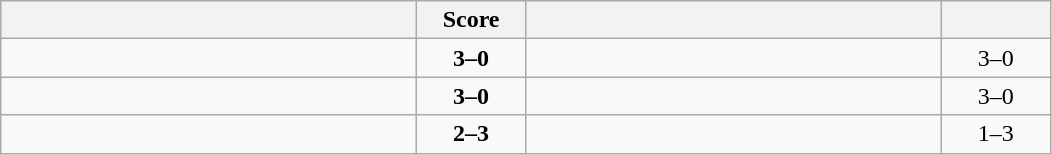<table class="wikitable" style="text-align: center; ">
<tr>
<th align="right" width="270"></th>
<th width="65">Score</th>
<th align="left" width="270"></th>
<th width="65"></th>
</tr>
<tr>
<td align="left"><strong></strong></td>
<td><strong>3–0</strong></td>
<td align="left"></td>
<td>3–0 <strong></strong></td>
</tr>
<tr>
<td align="left"><strong></strong></td>
<td><strong>3–0</strong></td>
<td align="left"></td>
<td>3–0 <strong></strong></td>
</tr>
<tr>
<td align="left"></td>
<td><strong>2–3</strong></td>
<td align="left"><strong></strong></td>
<td>1–3 <strong></strong></td>
</tr>
</table>
